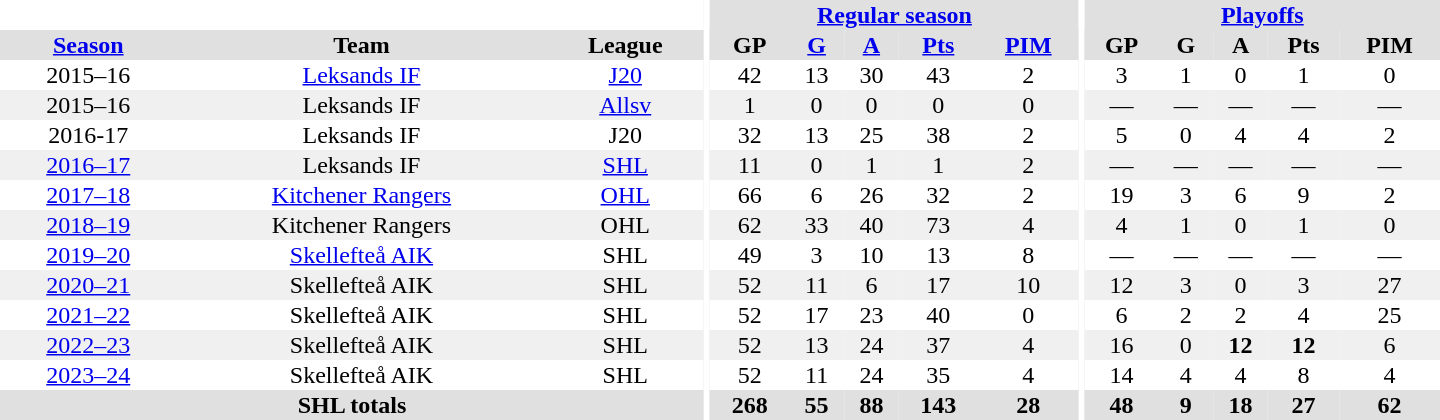<table border="0" cellpadding="1" cellspacing="0" style="text-align:center; width:60em">
<tr bgcolor="#e0e0e0">
<th colspan="3" bgcolor="#ffffff"></th>
<th rowspan="99" bgcolor="#ffffff"></th>
<th colspan="5"><a href='#'>Regular season</a></th>
<th rowspan="99" bgcolor="#ffffff"></th>
<th colspan="5"><a href='#'>Playoffs</a></th>
</tr>
<tr bgcolor="#e0e0e0">
<th><a href='#'>Season</a></th>
<th>Team</th>
<th>League</th>
<th>GP</th>
<th><a href='#'>G</a></th>
<th><a href='#'>A</a></th>
<th><a href='#'>Pts</a></th>
<th><a href='#'>PIM</a></th>
<th>GP</th>
<th>G</th>
<th>A</th>
<th>Pts</th>
<th>PIM</th>
</tr>
<tr>
<td>2015–16</td>
<td><a href='#'>Leksands IF</a></td>
<td><a href='#'>J20</a></td>
<td>42</td>
<td>13</td>
<td>30</td>
<td>43</td>
<td>2</td>
<td>3</td>
<td>1</td>
<td>0</td>
<td>1</td>
<td>0</td>
</tr>
<tr style="background:#f0f0f0;">
<td>2015–16</td>
<td>Leksands IF</td>
<td><a href='#'>Allsv</a></td>
<td>1</td>
<td>0</td>
<td>0</td>
<td>0</td>
<td>0</td>
<td>—</td>
<td>—</td>
<td>—</td>
<td>—</td>
<td>—</td>
</tr>
<tr>
<td>2016-17</td>
<td>Leksands IF</td>
<td>J20</td>
<td>32</td>
<td>13</td>
<td>25</td>
<td>38</td>
<td>2</td>
<td>5</td>
<td>0</td>
<td>4</td>
<td>4</td>
<td>2</td>
</tr>
<tr style="background:#f0f0f0;">
<td><a href='#'>2016–17</a></td>
<td>Leksands IF</td>
<td><a href='#'>SHL</a></td>
<td>11</td>
<td>0</td>
<td>1</td>
<td>1</td>
<td>2</td>
<td>—</td>
<td>—</td>
<td>—</td>
<td>—</td>
<td>—</td>
</tr>
<tr>
<td><a href='#'>2017–18</a></td>
<td><a href='#'>Kitchener Rangers</a></td>
<td><a href='#'>OHL</a></td>
<td>66</td>
<td>6</td>
<td>26</td>
<td>32</td>
<td>2</td>
<td>19</td>
<td>3</td>
<td>6</td>
<td>9</td>
<td>2</td>
</tr>
<tr style="background:#f0f0f0;">
<td><a href='#'>2018–19</a></td>
<td>Kitchener Rangers</td>
<td>OHL</td>
<td>62</td>
<td>33</td>
<td>40</td>
<td>73</td>
<td>4</td>
<td>4</td>
<td>1</td>
<td>0</td>
<td>1</td>
<td>0</td>
</tr>
<tr>
<td><a href='#'>2019–20</a></td>
<td><a href='#'>Skellefteå AIK</a></td>
<td>SHL</td>
<td>49</td>
<td>3</td>
<td>10</td>
<td>13</td>
<td>8</td>
<td>—</td>
<td>—</td>
<td>—</td>
<td>—</td>
<td>—</td>
</tr>
<tr style="background:#f0f0f0;">
<td><a href='#'>2020–21</a></td>
<td>Skellefteå AIK</td>
<td>SHL</td>
<td>52</td>
<td>11</td>
<td>6</td>
<td>17</td>
<td>10</td>
<td>12</td>
<td>3</td>
<td>0</td>
<td>3</td>
<td>27</td>
</tr>
<tr>
<td><a href='#'>2021–22</a></td>
<td>Skellefteå AIK</td>
<td>SHL</td>
<td>52</td>
<td>17</td>
<td>23</td>
<td>40</td>
<td>0</td>
<td>6</td>
<td>2</td>
<td>2</td>
<td>4</td>
<td>25</td>
</tr>
<tr style="background:#f0f0f0;">
<td><a href='#'>2022–23</a></td>
<td>Skellefteå AIK</td>
<td>SHL</td>
<td>52</td>
<td>13</td>
<td>24</td>
<td>37</td>
<td>4</td>
<td>16</td>
<td>0</td>
<td><strong>12</strong></td>
<td><strong>12</strong></td>
<td>6</td>
</tr>
<tr>
<td><a href='#'>2023–24</a></td>
<td>Skellefteå AIK</td>
<td>SHL</td>
<td>52</td>
<td>11</td>
<td>24</td>
<td>35</td>
<td>4</td>
<td>14</td>
<td>4</td>
<td>4</td>
<td>8</td>
<td>4</td>
</tr>
<tr bgcolor="#e0e0e0">
<th colspan="3">SHL totals</th>
<th>268</th>
<th>55</th>
<th>88</th>
<th>143</th>
<th>28</th>
<th>48</th>
<th>9</th>
<th>18</th>
<th>27</th>
<th>62</th>
</tr>
</table>
